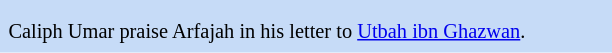<table class="toccolours" style="float: left; margin-left: 1em; margin-right: 2em; font-size: 85%; background:#c6dbf7; color:black; width:30em; max-width: 40%;" cellspacing="5">
<tr>
<td style="text-align: left;"></td>
</tr>
<tr>
<td style="text-align: left;">Caliph Umar praise Arfajah in his letter to <a href='#'>Utbah ibn Ghazwan</a>.</td>
</tr>
</table>
